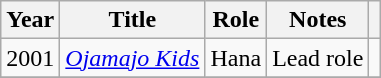<table class="wikitable">
<tr {| class="wikitable sortable">
<th>Year</th>
<th>Title</th>
<th>Role</th>
<th>Notes</th>
<th class="unsortable"></th>
</tr>
<tr>
<td>2001</td>
<td><em><a href='#'>Ojamajo Kids</a></em></td>
<td>Hana</td>
<td>Lead role</td>
<td></td>
</tr>
<tr>
</tr>
</table>
